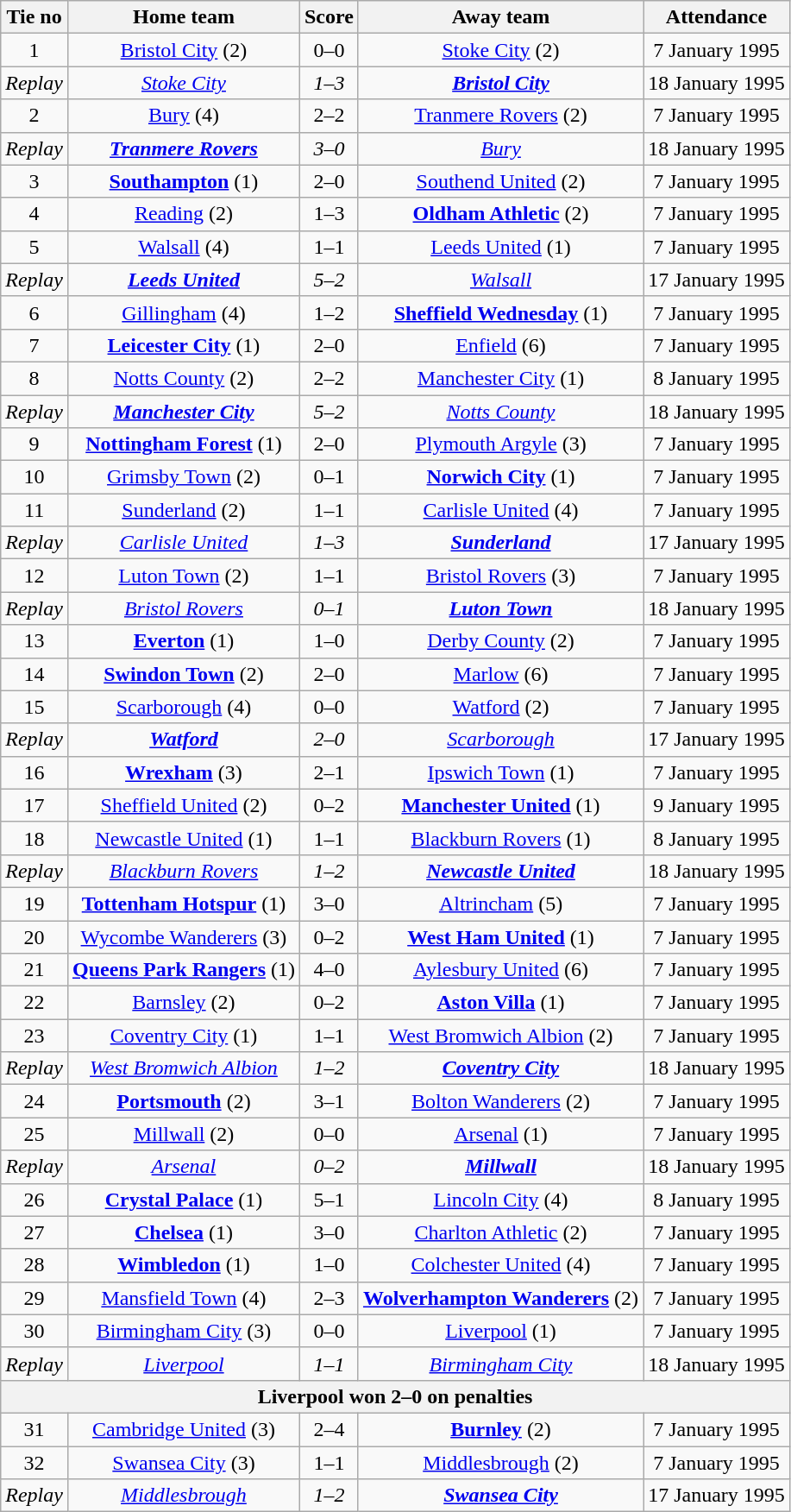<table class="wikitable" style="text-align: center">
<tr>
<th>Tie no</th>
<th>Home team</th>
<th>Score</th>
<th>Away team</th>
<th>Attendance</th>
</tr>
<tr>
<td>1</td>
<td><a href='#'>Bristol City</a> (2)</td>
<td>0–0</td>
<td><a href='#'>Stoke City</a> (2)</td>
<td>7 January 1995</td>
</tr>
<tr>
<td><em>Replay</em></td>
<td><em><a href='#'>Stoke City</a></em></td>
<td><em>1–3</em></td>
<td><strong><em><a href='#'>Bristol City</a></em></strong></td>
<td>18 January 1995</td>
</tr>
<tr>
<td>2</td>
<td><a href='#'>Bury</a> (4)</td>
<td>2–2</td>
<td><a href='#'>Tranmere Rovers</a> (2)</td>
<td>7 January 1995</td>
</tr>
<tr>
<td><em>Replay</em></td>
<td><strong><em><a href='#'>Tranmere Rovers</a></em></strong></td>
<td><em>3–0</em></td>
<td><em><a href='#'>Bury</a></em></td>
<td>18 January 1995</td>
</tr>
<tr>
<td>3</td>
<td><strong><a href='#'>Southampton</a></strong> (1)</td>
<td>2–0</td>
<td><a href='#'>Southend United</a> (2)</td>
<td>7 January 1995</td>
</tr>
<tr>
<td>4</td>
<td><a href='#'>Reading</a> (2)</td>
<td>1–3</td>
<td><strong><a href='#'>Oldham Athletic</a></strong> (2)</td>
<td>7 January 1995</td>
</tr>
<tr>
<td>5</td>
<td><a href='#'>Walsall</a> (4)</td>
<td>1–1</td>
<td><a href='#'>Leeds United</a> (1)</td>
<td>7 January 1995</td>
</tr>
<tr>
<td><em>Replay</em></td>
<td><strong><em><a href='#'>Leeds United</a></em></strong></td>
<td><em>5–2</em></td>
<td><em><a href='#'>Walsall</a></em></td>
<td>17 January 1995</td>
</tr>
<tr>
<td>6</td>
<td><a href='#'>Gillingham</a> (4)</td>
<td>1–2</td>
<td><strong><a href='#'>Sheffield Wednesday</a></strong> (1)</td>
<td>7 January 1995</td>
</tr>
<tr>
<td>7</td>
<td><strong><a href='#'>Leicester City</a></strong> (1)</td>
<td>2–0</td>
<td><a href='#'>Enfield</a> (6)</td>
<td>7 January 1995</td>
</tr>
<tr>
<td>8</td>
<td><a href='#'>Notts County</a> (2)</td>
<td>2–2</td>
<td><a href='#'>Manchester City</a> (1)</td>
<td>8 January 1995</td>
</tr>
<tr>
<td><em>Replay</em></td>
<td><strong><em><a href='#'>Manchester City</a></em></strong></td>
<td><em>5–2</em></td>
<td><em><a href='#'>Notts County</a></em></td>
<td>18 January 1995</td>
</tr>
<tr>
<td>9</td>
<td><strong><a href='#'>Nottingham Forest</a></strong> (1)</td>
<td>2–0</td>
<td><a href='#'>Plymouth Argyle</a> (3)</td>
<td>7 January 1995</td>
</tr>
<tr>
<td>10</td>
<td><a href='#'>Grimsby Town</a> (2)</td>
<td>0–1</td>
<td><strong><a href='#'>Norwich City</a></strong> (1)</td>
<td>7 January 1995</td>
</tr>
<tr>
<td>11</td>
<td><a href='#'>Sunderland</a> (2)</td>
<td>1–1</td>
<td><a href='#'>Carlisle United</a> (4)</td>
<td>7 January 1995</td>
</tr>
<tr>
<td><em>Replay</em></td>
<td><em><a href='#'>Carlisle United</a></em></td>
<td><em>1–3</em></td>
<td><strong><em><a href='#'>Sunderland</a></em></strong></td>
<td>17 January 1995</td>
</tr>
<tr>
<td>12</td>
<td><a href='#'>Luton Town</a> (2)</td>
<td>1–1</td>
<td><a href='#'>Bristol Rovers</a> (3)</td>
<td>7 January 1995</td>
</tr>
<tr>
<td><em>Replay</em></td>
<td><em><a href='#'>Bristol Rovers</a></em></td>
<td><em>0–1</em></td>
<td><strong><em><a href='#'>Luton Town</a></em></strong></td>
<td>18 January 1995</td>
</tr>
<tr>
<td>13</td>
<td><strong><a href='#'>Everton</a></strong> (1)</td>
<td>1–0</td>
<td><a href='#'>Derby County</a> (2)</td>
<td>7 January 1995</td>
</tr>
<tr>
<td>14</td>
<td><strong><a href='#'>Swindon Town</a></strong> (2)</td>
<td>2–0</td>
<td><a href='#'>Marlow</a> (6)</td>
<td>7 January 1995</td>
</tr>
<tr>
<td>15</td>
<td><a href='#'>Scarborough</a> (4)</td>
<td>0–0</td>
<td><a href='#'>Watford</a> (2)</td>
<td>7 January 1995</td>
</tr>
<tr>
<td><em>Replay</em></td>
<td><strong><em><a href='#'>Watford</a></em></strong></td>
<td><em>2–0</em></td>
<td><em><a href='#'>Scarborough</a></em></td>
<td>17 January 1995</td>
</tr>
<tr>
<td>16</td>
<td><strong><a href='#'>Wrexham</a></strong> (3)</td>
<td>2–1</td>
<td><a href='#'>Ipswich Town</a> (1)</td>
<td>7 January 1995</td>
</tr>
<tr>
<td>17</td>
<td><a href='#'>Sheffield United</a> (2)</td>
<td>0–2</td>
<td><strong><a href='#'>Manchester United</a></strong> (1)</td>
<td>9 January 1995</td>
</tr>
<tr>
<td>18</td>
<td><a href='#'>Newcastle United</a> (1)</td>
<td>1–1</td>
<td><a href='#'>Blackburn Rovers</a> (1)</td>
<td>8 January 1995</td>
</tr>
<tr>
<td><em>Replay</em></td>
<td><em><a href='#'>Blackburn Rovers</a></em></td>
<td><em>1–2</em></td>
<td><strong><em><a href='#'>Newcastle United</a></em></strong></td>
<td>18 January 1995</td>
</tr>
<tr>
<td>19</td>
<td><strong><a href='#'>Tottenham Hotspur</a></strong> (1)</td>
<td>3–0</td>
<td><a href='#'>Altrincham</a> (5)</td>
<td>7 January 1995</td>
</tr>
<tr>
<td>20</td>
<td><a href='#'>Wycombe Wanderers</a> (3)</td>
<td>0–2</td>
<td><strong><a href='#'>West Ham United</a></strong> (1)</td>
<td>7 January 1995</td>
</tr>
<tr>
<td>21</td>
<td><strong><a href='#'>Queens Park Rangers</a></strong> (1)</td>
<td>4–0</td>
<td><a href='#'>Aylesbury United</a> (6)</td>
<td>7 January 1995</td>
</tr>
<tr>
<td>22</td>
<td><a href='#'>Barnsley</a> (2)</td>
<td>0–2</td>
<td><strong><a href='#'>Aston Villa</a></strong> (1)</td>
<td>7 January 1995</td>
</tr>
<tr>
<td>23</td>
<td><a href='#'>Coventry City</a> (1)</td>
<td>1–1</td>
<td><a href='#'>West Bromwich Albion</a> (2)</td>
<td>7 January 1995</td>
</tr>
<tr>
<td><em>Replay</em></td>
<td><em><a href='#'>West Bromwich Albion</a></em></td>
<td><em>1–2</em></td>
<td><strong><em><a href='#'>Coventry City</a></em></strong></td>
<td>18 January 1995</td>
</tr>
<tr>
<td>24</td>
<td><strong><a href='#'>Portsmouth</a></strong> (2)</td>
<td>3–1</td>
<td><a href='#'>Bolton Wanderers</a> (2)</td>
<td>7 January 1995</td>
</tr>
<tr>
<td>25</td>
<td><a href='#'>Millwall</a> (2)</td>
<td>0–0</td>
<td><a href='#'>Arsenal</a> (1)</td>
<td>7 January 1995</td>
</tr>
<tr>
<td><em>Replay</em></td>
<td><em><a href='#'>Arsenal</a></em></td>
<td><em>0–2</em></td>
<td><strong><em><a href='#'>Millwall</a></em></strong></td>
<td>18 January 1995</td>
</tr>
<tr>
<td>26</td>
<td><strong><a href='#'>Crystal Palace</a></strong> (1)</td>
<td>5–1</td>
<td><a href='#'>Lincoln City</a> (4)</td>
<td>8 January 1995</td>
</tr>
<tr>
<td>27</td>
<td><strong><a href='#'>Chelsea</a></strong> (1)</td>
<td>3–0</td>
<td><a href='#'>Charlton Athletic</a> (2)</td>
<td>7 January 1995</td>
</tr>
<tr>
<td>28</td>
<td><strong><a href='#'>Wimbledon</a></strong> (1)</td>
<td>1–0</td>
<td><a href='#'>Colchester United</a> (4)</td>
<td>7 January 1995</td>
</tr>
<tr>
<td>29</td>
<td><a href='#'>Mansfield Town</a> (4)</td>
<td>2–3</td>
<td><strong><a href='#'>Wolverhampton Wanderers</a></strong> (2)</td>
<td>7 January 1995</td>
</tr>
<tr>
<td>30</td>
<td><a href='#'>Birmingham City</a> (3)</td>
<td>0–0</td>
<td><a href='#'>Liverpool</a> (1)</td>
<td>7 January 1995</td>
</tr>
<tr>
<td><em>Replay</em></td>
<td><em><a href='#'>Liverpool</a></em></td>
<td><em>1–1</em></td>
<td><em><a href='#'>Birmingham City</a></em></td>
<td>18 January 1995</td>
</tr>
<tr>
<th colspan=5>Liverpool won 2–0 on penalties</th>
</tr>
<tr>
<td>31</td>
<td><a href='#'>Cambridge United</a> (3)</td>
<td>2–4</td>
<td><strong><a href='#'>Burnley</a></strong> (2)</td>
<td>7 January 1995</td>
</tr>
<tr>
<td>32</td>
<td><a href='#'>Swansea City</a> (3)</td>
<td>1–1</td>
<td><a href='#'>Middlesbrough</a> (2)</td>
<td>7 January 1995</td>
</tr>
<tr>
<td><em>Replay</em></td>
<td><em><a href='#'>Middlesbrough</a></em></td>
<td><em>1–2</em></td>
<td><strong><em><a href='#'>Swansea City</a></em></strong></td>
<td>17 January 1995</td>
</tr>
</table>
